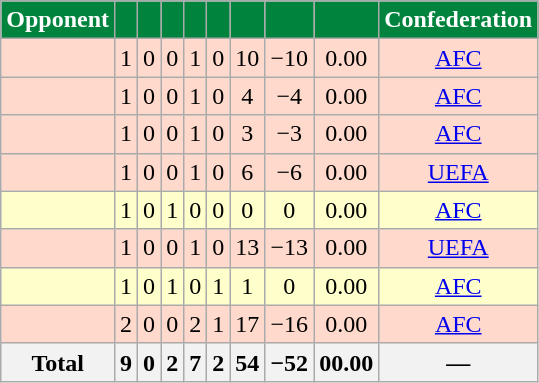<table class="wikitable sortable" style="text-align:center;">
<tr style="color:white">
<th style="background-color:#00843D;color:white">Opponent</th>
<th style="background-color:#00843D;"></th>
<th style="background-color:#00843D;"></th>
<th style="background-color:#00843D;"></th>
<th style="background-color:#00843D;"></th>
<th style="background-color:#00843D;"></th>
<th style="background-color:#00843D;"></th>
<th style="background-color:#00843D;"></th>
<th style="background-color:#00843D;"></th>
<th style="background-color:#00843D;color:white">Confederation</th>
</tr>
<tr bgcolor=FFDACC>
<td style="text-align:left;"></td>
<td>1</td>
<td>0</td>
<td>0</td>
<td>1</td>
<td>0</td>
<td>10</td>
<td>−10</td>
<td>0.00</td>
<td><a href='#'>AFC</a></td>
</tr>
<tr bgcolor=FFDACC>
<td style="text-align:left;"></td>
<td>1</td>
<td>0</td>
<td>0</td>
<td>1</td>
<td>0</td>
<td>4</td>
<td>−4</td>
<td>0.00</td>
<td><a href='#'>AFC</a></td>
</tr>
<tr bgcolor=FFDACC>
<td style="text-align:left;"></td>
<td>1</td>
<td>0</td>
<td>0</td>
<td>1</td>
<td>0</td>
<td>3</td>
<td>−3</td>
<td>0.00</td>
<td><a href='#'>AFC</a></td>
</tr>
<tr bgcolor=FFDACC>
<td style="text-align:left;"></td>
<td>1</td>
<td>0</td>
<td>0</td>
<td>1</td>
<td>0</td>
<td>6</td>
<td>−6</td>
<td>0.00</td>
<td><a href='#'>UEFA</a></td>
</tr>
<tr bgcolor=FFFFCC>
<td style="text-align:left;"></td>
<td>1</td>
<td>0</td>
<td>1</td>
<td>0</td>
<td>0</td>
<td>0</td>
<td>0</td>
<td>0.00</td>
<td><a href='#'>AFC</a></td>
</tr>
<tr bgcolor=FFDACC>
<td style="text-align:left;"></td>
<td>1</td>
<td>0</td>
<td>0</td>
<td>1</td>
<td>0</td>
<td>13</td>
<td>−13</td>
<td>0.00</td>
<td><a href='#'>UEFA</a></td>
</tr>
<tr bgcolor=FFFFCC>
<td style="text-align:left;"></td>
<td>1</td>
<td>0</td>
<td>1</td>
<td>0</td>
<td>1</td>
<td>1</td>
<td>0</td>
<td>0.00</td>
<td><a href='#'>AFC</a></td>
</tr>
<tr bgcolor=FFDACC>
<td style="text-align:left;"></td>
<td>2</td>
<td>0</td>
<td>0</td>
<td>2</td>
<td>1</td>
<td>17</td>
<td>−16</td>
<td>0.00</td>
<td><a href='#'>AFC</a></td>
</tr>
<tr>
<th>Total</th>
<th>9</th>
<th>0</th>
<th>2</th>
<th>7</th>
<th>2</th>
<th>54</th>
<th>−52</th>
<th>00.00</th>
<th>—</th>
</tr>
</table>
